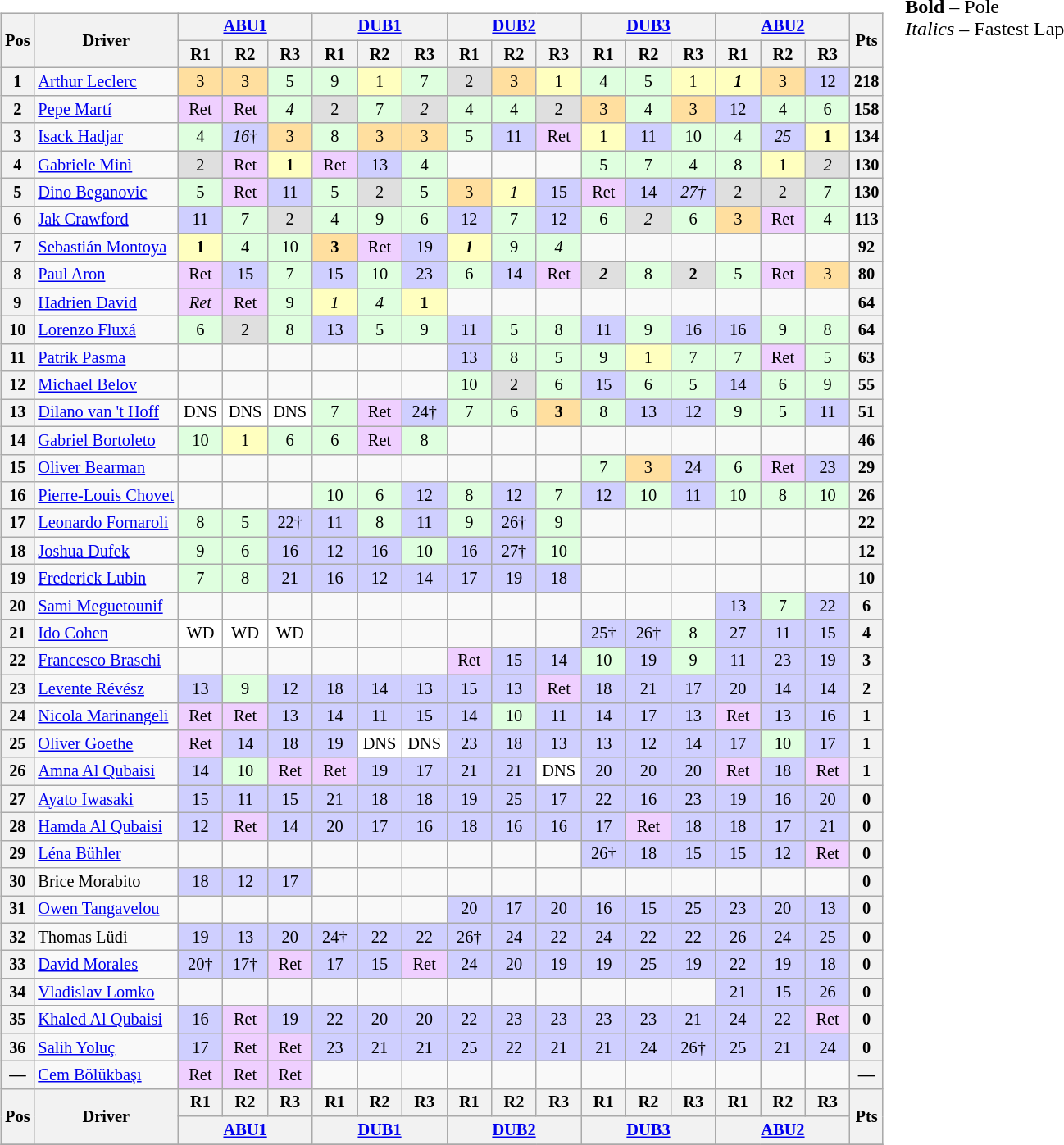<table>
<tr>
<td><br><table class="wikitable" style="font-size: 85%; text-align: center;">
<tr>
<th rowspan="2" valign="middle">Pos</th>
<th rowspan="2" valign="middle">Driver</th>
<th colspan="3"><a href='#'>ABU1</a><br></th>
<th colspan="3"><a href='#'>DUB1</a><br></th>
<th colspan="3"><a href='#'>DUB2</a><br></th>
<th colspan="3"><a href='#'>DUB3</a><br></th>
<th colspan="3"><a href='#'>ABU2</a><br></th>
<th rowspan="2" valign="middle">Pts</th>
</tr>
<tr>
<th>R1</th>
<th>R2</th>
<th>R3</th>
<th>R1</th>
<th>R2</th>
<th>R3</th>
<th>R1</th>
<th>R2</th>
<th>R3</th>
<th>R1</th>
<th>R2</th>
<th>R3</th>
<th>R1</th>
<th>R2</th>
<th>R3</th>
</tr>
<tr>
<th>1</th>
<td align="left"> <a href='#'>Arthur Leclerc</a></td>
<td style="background:#ffdf9f;">3</td>
<td style="background:#ffdf9f;">3</td>
<td style="background:#dfffdf;">5</td>
<td style="background:#dfffdf;">9</td>
<td style="background:#ffffbf;">1</td>
<td style="background:#dfffdf;">7</td>
<td style="background:#dfdfdf;">2</td>
<td style="background:#ffdf9f;">3</td>
<td style="background:#ffffbf;">1</td>
<td style="background:#dfffdf;">4</td>
<td style="background:#dfffdf;">5</td>
<td style="background:#ffffbf;">1</td>
<td style="background:#ffffbf;"><strong><em>1</em></strong></td>
<td style="background:#ffdf9f;">3</td>
<td style="background:#cfcfff;">12</td>
<th>218</th>
</tr>
<tr>
<th>2</th>
<td align="left"> <a href='#'>Pepe Martí</a></td>
<td style="background:#efcfff;">Ret</td>
<td style="background:#efcfff;">Ret</td>
<td style="background:#dfffdf;"><em>4</em></td>
<td style="background:#dfdfdf;">2</td>
<td style="background:#dfffdf;">7</td>
<td style="background:#dfdfdf;"><em>2</em></td>
<td style="background:#dfffdf;">4</td>
<td style="background:#dfffdf;">4</td>
<td style="background:#dfdfdf;">2</td>
<td style="background:#ffdf9f;">3</td>
<td style="background:#dfffdf;">4</td>
<td style="background:#ffdf9f;">3</td>
<td style="background:#cfcfff;">12</td>
<td style="background:#dfffdf;">4</td>
<td style="background:#dfffdf;">6</td>
<th>158</th>
</tr>
<tr>
<th>3</th>
<td align="left"> <a href='#'>Isack Hadjar</a></td>
<td style="background:#dfffdf;">4</td>
<td style="background:#cfcfff;"><em>16</em>†</td>
<td style="background:#ffdf9f;">3</td>
<td style="background:#dfffdf;">8</td>
<td style="background:#ffdf9f;">3</td>
<td style="background:#ffdf9f;">3</td>
<td style="background:#dfffdf;">5</td>
<td style="background:#cfcfff;">11</td>
<td style="background:#efcfff;">Ret</td>
<td style="background:#ffffbf;">1</td>
<td style="background:#cfcfff;">11</td>
<td style="background:#dfffdf;">10</td>
<td style="background:#dfffdf;">4</td>
<td style="background:#cfcfff;"><em>25</em></td>
<td style="background:#ffffbf;"><strong>1</strong></td>
<th>134</th>
</tr>
<tr>
<th>4</th>
<td align="left"> <a href='#'>Gabriele Minì</a></td>
<td style="background:#dfdfdf;" width="30px">2</td>
<td style="background:#efcfff;" width="30px">Ret</td>
<td style="background:#ffffbf;" width="30px"><strong>1</strong></td>
<td style="background:#efcfff;" width="30px">Ret</td>
<td style="background:#cfcfff;" width="30px">13</td>
<td style="background:#dfffdf;" width="30px">4</td>
<td width="30px"></td>
<td width="30px"></td>
<td width="30px"></td>
<td style="background:#dfffdf;" width="30px">5</td>
<td style="background:#dfffdf;" width="30px">7</td>
<td style="background:#dfffdf;" width="30px">4</td>
<td style="background:#dfffdf;" width="30px">8</td>
<td style="background:#ffffbf;" width="30px">1</td>
<td style="background:#dfdfdf;" width="30px"><em>2</em></td>
<th>130</th>
</tr>
<tr>
<th>5</th>
<td align="left"> <a href='#'>Dino Beganovic</a></td>
<td style="background:#dfffdf;">5</td>
<td style="background:#efcfff;">Ret</td>
<td style="background:#cfcfff;">11</td>
<td style="background:#dfffdf;">5</td>
<td style="background:#dfdfdf;">2</td>
<td style="background:#dfffdf;">5</td>
<td style="background:#ffdf9f;">3</td>
<td style="background:#ffffbf;"><em>1</em></td>
<td style="background:#cfcfff;">15</td>
<td style="background:#efcfff;">Ret</td>
<td style="background:#cfcfff;">14</td>
<td style="background:#cfcfff;"><em>27†</em></td>
<td style="background:#dfdfdf;">2</td>
<td style="background:#dfdfdf;">2</td>
<td style="background:#dfffdf;">7</td>
<th>130</th>
</tr>
<tr>
<th>6</th>
<td align="left"> <a href='#'>Jak Crawford</a></td>
<td style="background:#cfcfff;">11</td>
<td style="background:#dfffdf;">7</td>
<td style="background:#dfdfdf;">2</td>
<td style="background:#dfffdf;">4</td>
<td style="background:#dfffdf;">9</td>
<td style="background:#dfffdf;">6</td>
<td style="background:#cfcfff;">12</td>
<td style="background:#dfffdf;">7</td>
<td style="background:#cfcfff;">12</td>
<td style="background:#dfffdf;">6</td>
<td style="background:#dfdfdf;"><em>2</em></td>
<td style="background:#dfffdf;">6</td>
<td style="background:#ffdf9f;">3</td>
<td style="background:#efcfff;">Ret</td>
<td style="background:#dfffdf;">4</td>
<th>113</th>
</tr>
<tr>
<th>7</th>
<td nowrap="" align="left"> <a href='#'>Sebastián Montoya</a></td>
<td style="background:#ffffbf;"><strong>1</strong></td>
<td style="background:#dfffdf;">4</td>
<td style="background:#dfffdf;">10</td>
<td style="background:#ffdf9f;"><strong>3</strong></td>
<td style="background:#efcfff;">Ret</td>
<td style="background:#cfcfff;">19</td>
<td style="background:#ffffbf;"><strong><em>1</em></strong></td>
<td style="background:#dfffdf;">9</td>
<td style="background:#dfffdf;"><em>4</em></td>
<td></td>
<td></td>
<td></td>
<td></td>
<td></td>
<td></td>
<th>92</th>
</tr>
<tr>
<th>8</th>
<td align="left"> <a href='#'>Paul Aron</a></td>
<td style="background:#efcfff;">Ret</td>
<td style="background:#cfcfff;">15</td>
<td style="background:#dfffdf;">7</td>
<td style="background:#cfcfff;">15</td>
<td style="background:#dfffdf;">10</td>
<td style="background:#cfcfff;">23</td>
<td style="background:#dfffdf;">6</td>
<td style="background:#cfcfff;">14</td>
<td style="background:#efcfff;">Ret</td>
<td style="background:#dfdfdf;"><strong><em>2</em></strong></td>
<td style="background:#dfffdf;">8</td>
<td style="background:#dfdfdf;"><strong>2</strong></td>
<td style="background:#dfffdf;">5</td>
<td style="background:#efcfff;">Ret</td>
<td style="background:#ffdf9f;">3</td>
<th>80</th>
</tr>
<tr>
<th>9</th>
<td align="left"> <a href='#'>Hadrien David</a></td>
<td style="background:#efcfff;"><em>Ret</em></td>
<td style="background:#efcfff;">Ret</td>
<td style="background:#dfffdf;">9</td>
<td style="background:#ffffbf;"><em>1</em></td>
<td style="background:#dfffdf;"><em>4</em></td>
<td style="background:#ffffbf;"><strong>1</strong></td>
<td></td>
<td></td>
<td></td>
<td></td>
<td></td>
<td></td>
<td></td>
<td></td>
<td></td>
<th>64</th>
</tr>
<tr>
<th>10</th>
<td align="left"> <a href='#'>Lorenzo Fluxá</a></td>
<td style="background:#dfffdf;">6</td>
<td style="background:#dfdfdf;">2</td>
<td style="background:#dfffdf;">8</td>
<td style="background:#cfcfff;">13</td>
<td style="background:#dfffdf;">5</td>
<td style="background:#dfffdf;">9</td>
<td style="background:#cfcfff;">11</td>
<td style="background:#dfffdf;">5</td>
<td style="background:#dfffdf;">8</td>
<td style="background:#cfcfff;">11</td>
<td style="background:#dfffdf;">9</td>
<td style="background:#cfcfff;">16</td>
<td style="background:#cfcfff;">16</td>
<td style="background:#dfffdf;">9</td>
<td style="background:#dfffdf;">8</td>
<th>64</th>
</tr>
<tr>
<th>11</th>
<td align="left"> <a href='#'>Patrik Pasma</a></td>
<td></td>
<td></td>
<td></td>
<td></td>
<td></td>
<td></td>
<td style="background:#cfcfff;">13</td>
<td style="background:#dfffdf;">8</td>
<td style="background:#dfffdf;">5</td>
<td style="background:#dfffdf;">9</td>
<td style="background:#ffffbf;">1</td>
<td style="background:#dfffdf;">7</td>
<td style="background:#dfffdf;">7</td>
<td style="background:#efcfff;">Ret</td>
<td style="background:#dfffdf;">5</td>
<th>63</th>
</tr>
<tr>
<th>12</th>
<td align="left"> <a href='#'>Michael Belov</a></td>
<td></td>
<td></td>
<td></td>
<td></td>
<td></td>
<td></td>
<td style="background:#dfffdf;">10</td>
<td style="background:#dfdfdf;">2</td>
<td style="background:#dfffdf;">6</td>
<td style="background:#cfcfff;">15</td>
<td style="background:#dfffdf;">6</td>
<td style="background:#dfffdf;">5</td>
<td style="background:#cfcfff;">14</td>
<td style="background:#dfffdf;">6</td>
<td style="background:#dfffdf;">9</td>
<th>55</th>
</tr>
<tr>
<th>13</th>
<td align="left"> <a href='#'>Dilano van 't Hoff</a></td>
<td style="background:#ffffff;">DNS</td>
<td style="background:#ffffff;">DNS</td>
<td style="background:#ffffff;">DNS</td>
<td style="background:#dfffdf;">7</td>
<td style="background:#efcfff;">Ret</td>
<td style="background:#cfcfff;">24†</td>
<td style="background:#dfffdf;">7</td>
<td style="background:#dfffdf;">6</td>
<td style="background:#ffdf9f;"><strong>3</strong></td>
<td style="background:#dfffdf;">8</td>
<td style="background:#cfcfff;">13</td>
<td style="background:#cfcfff;">12</td>
<td style="background:#dfffdf;">9</td>
<td style="background:#dfffdf;">5</td>
<td style="background:#cfcfff;">11</td>
<th>51</th>
</tr>
<tr>
<th>14</th>
<td align="left"> <a href='#'>Gabriel Bortoleto</a></td>
<td style="background:#dfffdf;">10</td>
<td style="background:#ffffbf;">1</td>
<td style="background:#dfffdf;">6</td>
<td style="background:#dfffdf;">6</td>
<td style="background:#efcfff;">Ret</td>
<td style="background:#dfffdf;">8</td>
<td></td>
<td></td>
<td></td>
<td></td>
<td></td>
<td></td>
<td></td>
<td></td>
<td></td>
<th>46</th>
</tr>
<tr>
<th>15</th>
<td align="left"> <a href='#'>Oliver Bearman</a></td>
<td></td>
<td></td>
<td></td>
<td></td>
<td></td>
<td></td>
<td></td>
<td></td>
<td></td>
<td style="background:#dfffdf;">7</td>
<td style="background:#ffdf9f;">3</td>
<td style="background:#cfcfff;">24</td>
<td style="background:#dfffdf;">6</td>
<td style="background:#efcfff;">Ret</td>
<td style="background:#cfcfff;">23</td>
<th>29</th>
</tr>
<tr>
<th>16</th>
<td nowrap="" align="left"> <a href='#'>Pierre-Louis Chovet</a></td>
<td></td>
<td></td>
<td></td>
<td style="background:#dfffdf;">10</td>
<td style="background:#dfffdf;">6</td>
<td style="background:#cfcfff;">12</td>
<td style="background:#dfffdf;">8</td>
<td style="background:#cfcfff;">12</td>
<td style="background:#dfffdf;">7</td>
<td style="background:#cfcfff;">12</td>
<td style="background:#dfffdf;">10</td>
<td style="background:#cfcfff;">11</td>
<td style="background:#dfffdf;">10</td>
<td style="background:#dfffdf;">8</td>
<td style="background:#dfffdf;">10</td>
<th>26</th>
</tr>
<tr>
<th>17</th>
<td align="left"> <a href='#'>Leonardo Fornaroli</a></td>
<td style="background:#dfffdf;">8</td>
<td style="background:#dfffdf;">5</td>
<td style="background:#cfcfff;">22†</td>
<td style="background:#cfcfff;">11</td>
<td style="background:#dfffdf;">8</td>
<td style="background:#cfcfff;">11</td>
<td style="background:#dfffdf;">9</td>
<td style="background:#cfcfff;">26†</td>
<td style="background:#dfffdf;">9</td>
<td></td>
<td></td>
<td></td>
<td></td>
<td></td>
<td></td>
<th>22</th>
</tr>
<tr>
<th>18</th>
<td align="left"> <a href='#'>Joshua Dufek</a></td>
<td style="background:#dfffdf;">9</td>
<td style="background:#dfffdf;">6</td>
<td style="background:#cfcfff;">16</td>
<td style="background:#cfcfff;">12</td>
<td style="background:#cfcfff;">16</td>
<td style="background:#dfffdf;">10</td>
<td style="background:#cfcfff;">16</td>
<td style="background:#cfcfff;">27†</td>
<td style="background:#dfffdf;">10</td>
<td></td>
<td></td>
<td></td>
<td></td>
<td></td>
<td></td>
<th>12</th>
</tr>
<tr>
<th>19</th>
<td align="left"> <a href='#'>Frederick Lubin</a></td>
<td style="background:#dfffdf;">7</td>
<td style="background:#dfffdf;">8</td>
<td style="background:#cfcfff;">21</td>
<td style="background:#cfcfff;">16</td>
<td style="background:#cfcfff;">12</td>
<td style="background:#cfcfff;">14</td>
<td style="background:#cfcfff;">17</td>
<td style="background:#cfcfff;">19</td>
<td style="background:#cfcfff;">18</td>
<td></td>
<td></td>
<td></td>
<td></td>
<td></td>
<td></td>
<th>10</th>
</tr>
<tr>
<th>20</th>
<td align="left"> <a href='#'>Sami Meguetounif</a></td>
<td></td>
<td></td>
<td></td>
<td></td>
<td></td>
<td></td>
<td></td>
<td></td>
<td></td>
<td></td>
<td></td>
<td></td>
<td style="background:#cfcfff;">13</td>
<td style="background:#dfffdf;">7</td>
<td style="background:#cfcfff;">22</td>
<th>6</th>
</tr>
<tr>
<th>21</th>
<td align="left"> <a href='#'>Ido Cohen</a></td>
<td style="background:#ffffff;">WD</td>
<td style="background:#ffffff;">WD</td>
<td style="background:#ffffff;">WD</td>
<td></td>
<td></td>
<td></td>
<td></td>
<td></td>
<td></td>
<td style="background:#cfcfff;">25†</td>
<td style="background:#cfcfff;">26†</td>
<td style="background:#dfffdf;">8</td>
<td style="background:#cfcfff;">27</td>
<td style="background:#cfcfff;">11</td>
<td style="background:#cfcfff;">15</td>
<th>4</th>
</tr>
<tr>
<th>22</th>
<td align="left"> <a href='#'>Francesco Braschi</a></td>
<td></td>
<td></td>
<td></td>
<td></td>
<td></td>
<td></td>
<td style="background:#efcfff;">Ret</td>
<td style="background:#cfcfff;">15</td>
<td style="background:#cfcfff;">14</td>
<td style="background:#dfffdf;">10</td>
<td style="background:#cfcfff;">19</td>
<td style="background:#dfffdf;">9</td>
<td style="background:#cfcfff;">11</td>
<td style="background:#cfcfff;">23</td>
<td style="background:#cfcfff;">19</td>
<th>3</th>
</tr>
<tr>
<th>23</th>
<td align="left"> <a href='#'>Levente Révész</a></td>
<td style="background:#cfcfff;">13</td>
<td style="background:#dfffdf;">9</td>
<td style="background:#cfcfff;">12</td>
<td style="background:#cfcfff;">18</td>
<td style="background:#cfcfff;">14</td>
<td style="background:#cfcfff;">13</td>
<td style="background:#cfcfff;">15</td>
<td style="background:#cfcfff;">13</td>
<td style="background:#efcfff;">Ret</td>
<td style="background:#cfcfff;">18</td>
<td style="background:#cfcfff;">21</td>
<td style="background:#cfcfff;">17</td>
<td style="background:#cfcfff;">20</td>
<td style="background:#cfcfff;">14</td>
<td style="background:#cfcfff;">14</td>
<th>2</th>
</tr>
<tr>
<th>24</th>
<td align="left"> <a href='#'>Nicola Marinangeli</a></td>
<td style="background:#efcfff;">Ret</td>
<td style="background:#efcfff;">Ret</td>
<td style="background:#cfcfff;">13</td>
<td style="background:#cfcfff;">14</td>
<td style="background:#cfcfff;">11</td>
<td style="background:#cfcfff;">15</td>
<td style="background:#cfcfff;">14</td>
<td style="background:#dfffdf;">10</td>
<td style="background:#cfcfff;">11</td>
<td style="background:#cfcfff;">14</td>
<td style="background:#cfcfff;">17</td>
<td style="background:#cfcfff;">13</td>
<td style="background:#efcfff;">Ret</td>
<td style="background:#cfcfff;">13</td>
<td style="background:#cfcfff;">16</td>
<th>1</th>
</tr>
<tr>
<th>25</th>
<td align="left"> <a href='#'>Oliver Goethe</a></td>
<td style="background:#efcfff;">Ret</td>
<td style="background:#cfcfff;">14</td>
<td style="background:#cfcfff;">18</td>
<td style="background:#cfcfff;">19</td>
<td style="background:#ffffff;">DNS</td>
<td style="background:#ffffff;">DNS</td>
<td style="background:#cfcfff;">23</td>
<td style="background:#cfcfff;">18</td>
<td style="background:#cfcfff;">13</td>
<td style="background:#cfcfff;">13</td>
<td style="background:#cfcfff;">12</td>
<td style="background:#cfcfff;">14</td>
<td style="background:#cfcfff;">17</td>
<td style="background:#dfffdf;">10</td>
<td style="background:#cfcfff;">17</td>
<th>1</th>
</tr>
<tr>
<th>26</th>
<td align="left"> <a href='#'>Amna Al Qubaisi</a></td>
<td style="background:#cfcfff;">14</td>
<td style="background:#dfffdf;">10</td>
<td style="background:#efcfff;">Ret</td>
<td style="background:#efcfff;">Ret</td>
<td style="background:#cfcfff;">19</td>
<td style="background:#cfcfff;">17</td>
<td style="background:#cfcfff;">21</td>
<td style="background:#cfcfff;">21</td>
<td style="background:#ffffff;">DNS</td>
<td style="background:#cfcfff;">20</td>
<td style="background:#cfcfff;">20</td>
<td style="background:#cfcfff;">20</td>
<td style="background:#efcfff;">Ret</td>
<td style="background:#cfcfff;">18</td>
<td style="background:#efcfff;">Ret</td>
<th>1</th>
</tr>
<tr>
<th>27</th>
<td align="left"> <a href='#'>Ayato Iwasaki</a></td>
<td style="background:#cfcfff;">15</td>
<td style="background:#cfcfff;">11</td>
<td style="background:#cfcfff;">15</td>
<td style="background:#cfcfff;">21</td>
<td style="background:#cfcfff;">18</td>
<td style="background:#cfcfff;">18</td>
<td style="background:#cfcfff;">19</td>
<td style="background:#cfcfff;">25</td>
<td style="background:#cfcfff;">17</td>
<td style="background:#cfcfff;">22</td>
<td style="background:#cfcfff;">16</td>
<td style="background:#cfcfff;">23</td>
<td style="background:#cfcfff;">19</td>
<td style="background:#cfcfff;">16</td>
<td style="background:#cfcfff;">20</td>
<th>0</th>
</tr>
<tr>
<th>28</th>
<td align="left"> <a href='#'>Hamda Al Qubaisi</a></td>
<td style="background:#cfcfff;">12</td>
<td style="background:#efcfff;">Ret</td>
<td style="background:#cfcfff;">14</td>
<td style="background:#cfcfff;">20</td>
<td style="background:#cfcfff;">17</td>
<td style="background:#cfcfff;">16</td>
<td style="background:#cfcfff;">18</td>
<td style="background:#cfcfff;">16</td>
<td style="background:#cfcfff;">16</td>
<td style="background:#cfcfff;">17</td>
<td style="background:#efcfff;">Ret</td>
<td style="background:#cfcfff;">18</td>
<td style="background:#cfcfff;">18</td>
<td style="background:#cfcfff;">17</td>
<td style="background:#cfcfff;">21</td>
<th>0</th>
</tr>
<tr>
<th>29</th>
<td align="left"> <a href='#'>Léna Bühler</a></td>
<td></td>
<td></td>
<td></td>
<td></td>
<td></td>
<td></td>
<td></td>
<td></td>
<td></td>
<td style="background:#cfcfff;">26†</td>
<td style="background:#cfcfff;">18</td>
<td style="background:#cfcfff;">15</td>
<td style="background:#cfcfff;">15</td>
<td style="background:#cfcfff;">12</td>
<td style="background:#efcfff;">Ret</td>
<th>0</th>
</tr>
<tr>
<th>30</th>
<td align="left"> Brice Morabito</td>
<td style="background:#cfcfff;">18</td>
<td style="background:#cfcfff;">12</td>
<td style="background:#cfcfff;">17</td>
<td></td>
<td></td>
<td></td>
<td></td>
<td></td>
<td></td>
<td></td>
<td></td>
<td></td>
<td></td>
<td></td>
<td></td>
<th>0</th>
</tr>
<tr>
<th>31</th>
<td align="left"> <a href='#'>Owen Tangavelou</a></td>
<td></td>
<td></td>
<td></td>
<td></td>
<td></td>
<td></td>
<td style="background:#cfcfff;">20</td>
<td style="background:#cfcfff;">17</td>
<td style="background:#cfcfff;">20</td>
<td style="background:#cfcfff;">16</td>
<td style="background:#cfcfff;">15</td>
<td style="background:#cfcfff;">25</td>
<td style="background:#cfcfff;">23</td>
<td style="background:#cfcfff;">20</td>
<td style="background:#cfcfff;">13</td>
<th>0</th>
</tr>
<tr>
<th>32</th>
<td align="left"> Thomas Lüdi</td>
<td style="background:#cfcfff;">19</td>
<td style="background:#cfcfff;">13</td>
<td style="background:#cfcfff;">20</td>
<td style="background:#cfcfff;">24†</td>
<td style="background:#cfcfff;">22</td>
<td style="background:#cfcfff;">22</td>
<td style="background:#cfcfff;">26†</td>
<td style="background:#cfcfff;">24</td>
<td style="background:#cfcfff;">22</td>
<td style="background:#cfcfff;">24</td>
<td style="background:#cfcfff;">22</td>
<td style="background:#cfcfff;">22</td>
<td style="background:#cfcfff;">26</td>
<td style="background:#cfcfff;">24</td>
<td style="background:#cfcfff;">25</td>
<th>0</th>
</tr>
<tr>
<th>33</th>
<td align="left"> <a href='#'>David Morales</a></td>
<td style="background:#cfcfff;">20†</td>
<td style="background:#cfcfff;">17†</td>
<td style="background:#efcfff;">Ret</td>
<td style="background:#cfcfff;">17</td>
<td style="background:#cfcfff;">15</td>
<td style="background:#efcfff;">Ret</td>
<td style="background:#cfcfff;">24</td>
<td style="background:#cfcfff;">20</td>
<td style="background:#cfcfff;">19</td>
<td style="background:#cfcfff;">19</td>
<td style="background:#cfcfff;">25</td>
<td style="background:#cfcfff;">19</td>
<td style="background:#cfcfff;">22</td>
<td style="background:#cfcfff;">19</td>
<td style="background:#cfcfff;">18</td>
<th>0</th>
</tr>
<tr>
<th>34</th>
<td align="left"> <a href='#'>Vladislav Lomko</a></td>
<td></td>
<td></td>
<td></td>
<td></td>
<td></td>
<td></td>
<td></td>
<td></td>
<td></td>
<td></td>
<td></td>
<td></td>
<td style="background:#cfcfff;">21</td>
<td style="background:#cfcfff;">15</td>
<td style="background:#cfcfff;">26</td>
<th>0</th>
</tr>
<tr>
<th>35</th>
<td align="left"> <a href='#'>Khaled Al Qubaisi</a></td>
<td style="background:#cfcfff;">16</td>
<td style="background:#efcfff;">Ret</td>
<td style="background:#cfcfff;">19</td>
<td style="background:#cfcfff;">22</td>
<td style="background:#cfcfff;">20</td>
<td style="background:#cfcfff;">20</td>
<td style="background:#cfcfff;">22</td>
<td style="background:#cfcfff;">23</td>
<td style="background:#cfcfff;">23</td>
<td style="background:#cfcfff;">23</td>
<td style="background:#cfcfff;">23</td>
<td style="background:#cfcfff;">21</td>
<td style="background:#cfcfff;">24</td>
<td style="background:#cfcfff;">22</td>
<td style="background:#efcfff;">Ret</td>
<th>0</th>
</tr>
<tr>
<th>36</th>
<td align="left"> <a href='#'>Salih Yoluç</a></td>
<td style="background:#cfcfff;">17</td>
<td style="background:#efcfff;">Ret</td>
<td style="background:#efcfff;">Ret</td>
<td style="background:#cfcfff;">23</td>
<td style="background:#cfcfff;">21</td>
<td style="background:#cfcfff;">21</td>
<td style="background:#cfcfff;">25</td>
<td style="background:#cfcfff;">22</td>
<td style="background:#cfcfff;">21</td>
<td style="background:#cfcfff;">21</td>
<td style="background:#cfcfff;">24</td>
<td style="background:#cfcfff;">26†</td>
<td style="background:#cfcfff;">25</td>
<td style="background:#cfcfff;">21</td>
<td style="background:#cfcfff;">24</td>
<th>0</th>
</tr>
<tr>
<th>—</th>
<td align="left"> <a href='#'>Cem Bölükbaşı</a></td>
<td style="background:#efcfff;">Ret</td>
<td style="background:#efcfff;">Ret</td>
<td style="background:#efcfff;">Ret</td>
<td></td>
<td></td>
<td></td>
<td></td>
<td></td>
<td></td>
<td></td>
<td></td>
<td></td>
<td></td>
<td></td>
<td></td>
<th>—</th>
</tr>
<tr>
<th rowspan="2">Pos</th>
<th rowspan="2">Driver</th>
<th>R1</th>
<th>R2</th>
<th>R3</th>
<th>R1</th>
<th>R2</th>
<th>R3</th>
<th>R1</th>
<th>R2</th>
<th>R3</th>
<th>R1</th>
<th>R2</th>
<th>R3</th>
<th>R1</th>
<th>R2</th>
<th>R3</th>
<th rowspan="2">Pts</th>
</tr>
<tr valign="top">
<th colspan="3"><a href='#'>ABU1</a><br></th>
<th colspan="3"><a href='#'>DUB1</a><br></th>
<th colspan="3"><a href='#'>DUB2</a><br></th>
<th colspan="3"><a href='#'>DUB3</a><br></th>
<th colspan="3"><a href='#'>ABU2</a><br></th>
</tr>
<tr>
</tr>
</table>
</td>
<td style="vertical-align:top;"><br><span><strong>Bold</strong> – Pole</span><br><span><em>Italics</em> – Fastest Lap</span></td>
</tr>
</table>
